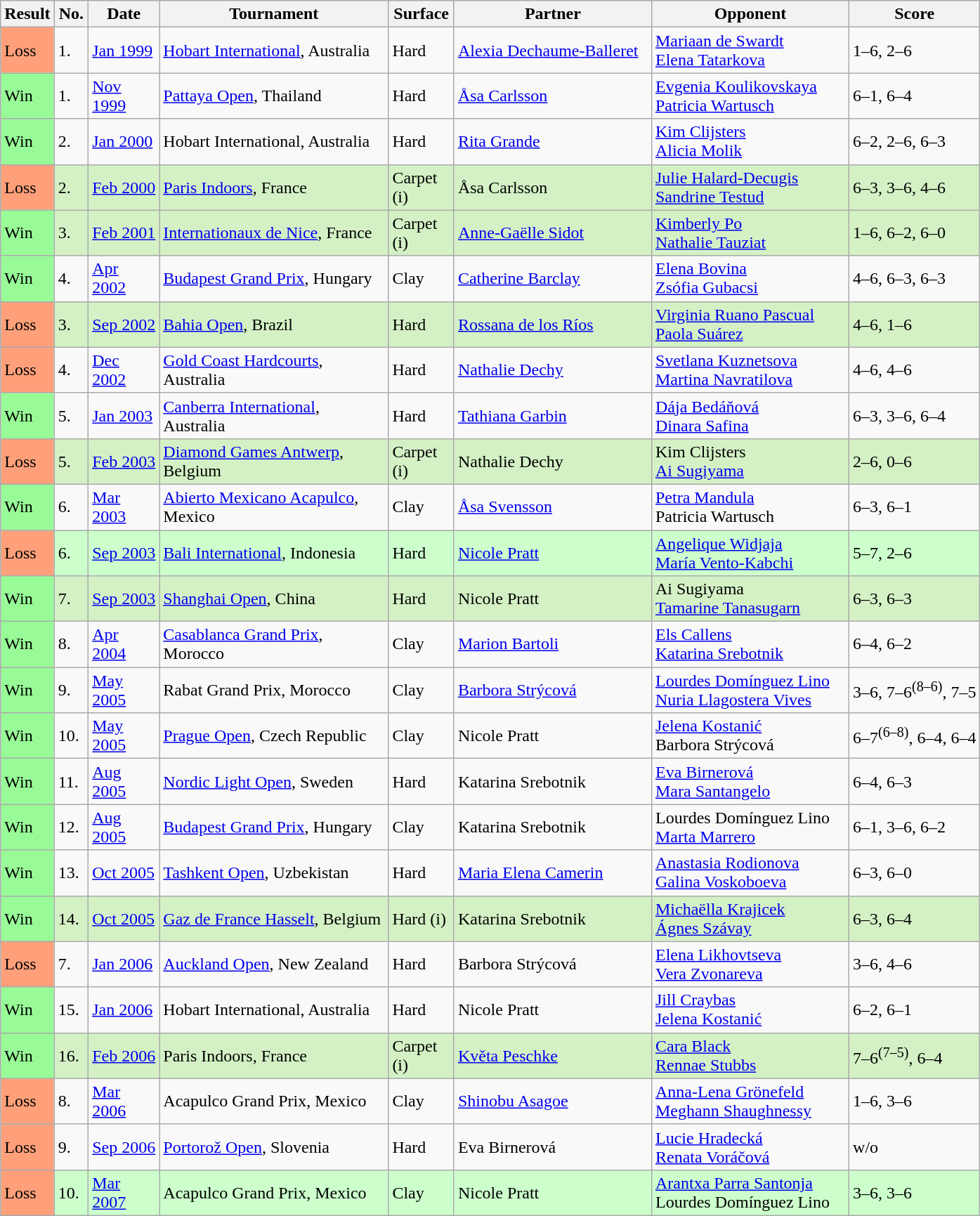<table class="sortable wikitable">
<tr>
<th>Result</th>
<th width=25>No.</th>
<th width=60>Date</th>
<th width=210>Tournament</th>
<th width=55>Surface</th>
<th width=180>Partner</th>
<th width=180>Opponent</th>
<th class="unsortable">Score</th>
</tr>
<tr>
<td style="background:#ffa07a;">Loss</td>
<td>1.</td>
<td><a href='#'>Jan 1999</a></td>
<td><a href='#'>Hobart International</a>, Australia</td>
<td>Hard</td>
<td> <a href='#'>Alexia Dechaume-Balleret</a></td>
<td> <a href='#'>Mariaan de Swardt</a> <br>  <a href='#'>Elena Tatarkova</a></td>
<td>1–6, 2–6</td>
</tr>
<tr>
<td style="background:#98fb98;">Win</td>
<td>1.</td>
<td><a href='#'>Nov 1999</a></td>
<td><a href='#'>Pattaya Open</a>, Thailand</td>
<td>Hard</td>
<td> <a href='#'>Åsa Carlsson</a></td>
<td> <a href='#'>Evgenia Koulikovskaya</a> <br>  <a href='#'>Patricia Wartusch</a></td>
<td>6–1, 6–4</td>
</tr>
<tr>
<td style="background:#98fb98;">Win</td>
<td>2.</td>
<td><a href='#'>Jan 2000</a></td>
<td>Hobart International, Australia</td>
<td>Hard</td>
<td> <a href='#'>Rita Grande</a></td>
<td> <a href='#'>Kim Clijsters</a> <br>  <a href='#'>Alicia Molik</a></td>
<td>6–2, 2–6, 6–3</td>
</tr>
<tr bgcolor=d4f1c5>
<td style="background:#ffa07a;">Loss</td>
<td>2.</td>
<td><a href='#'>Feb 2000</a></td>
<td><a href='#'>Paris Indoors</a>, France</td>
<td>Carpet (i)</td>
<td> Åsa Carlsson</td>
<td> <a href='#'>Julie Halard-Decugis</a> <br>  <a href='#'>Sandrine Testud</a></td>
<td>6–3, 3–6, 4–6</td>
</tr>
<tr bgcolor=d4f1c5>
<td style="background:#98fb98;">Win</td>
<td>3.</td>
<td><a href='#'>Feb 2001</a></td>
<td><a href='#'>Internationaux de Nice</a>, France</td>
<td>Carpet (i)</td>
<td> <a href='#'>Anne-Gaëlle Sidot</a></td>
<td> <a href='#'>Kimberly Po</a> <br>  <a href='#'>Nathalie Tauziat</a></td>
<td>1–6, 6–2, 6–0</td>
</tr>
<tr>
<td style="background:#98fb98;">Win</td>
<td>4.</td>
<td><a href='#'>Apr 2002</a></td>
<td><a href='#'>Budapest Grand Prix</a>, Hungary</td>
<td>Clay</td>
<td> <a href='#'>Catherine Barclay</a></td>
<td> <a href='#'>Elena Bovina</a> <br>  <a href='#'>Zsófia Gubacsi</a></td>
<td>4–6, 6–3, 6–3</td>
</tr>
<tr bgcolor=d4f1c5>
<td style="background:#ffa07a;">Loss</td>
<td>3.</td>
<td><a href='#'>Sep 2002</a></td>
<td><a href='#'>Bahia Open</a>, Brazil</td>
<td>Hard</td>
<td> <a href='#'>Rossana de los Ríos</a></td>
<td> <a href='#'>Virginia Ruano Pascual</a> <br>  <a href='#'>Paola Suárez</a></td>
<td>4–6, 1–6</td>
</tr>
<tr>
<td style="background:#ffa07a;">Loss</td>
<td>4.</td>
<td><a href='#'>Dec 2002</a></td>
<td><a href='#'>Gold Coast Hardcourts</a>, Australia</td>
<td>Hard</td>
<td> <a href='#'>Nathalie Dechy</a></td>
<td> <a href='#'>Svetlana Kuznetsova</a> <br>  <a href='#'>Martina Navratilova</a></td>
<td>4–6, 4–6</td>
</tr>
<tr>
<td bgcolor=98FB98>Win</td>
<td>5.</td>
<td><a href='#'>Jan 2003</a></td>
<td><a href='#'>Canberra International</a>, Australia</td>
<td>Hard</td>
<td> <a href='#'>Tathiana Garbin</a></td>
<td> <a href='#'>Dája Bedáňová</a> <br>  <a href='#'>Dinara Safina</a></td>
<td>6–3, 3–6, 6–4</td>
</tr>
<tr bgcolor=d4f1c5>
<td style="background:#ffa07a;">Loss</td>
<td>5.</td>
<td><a href='#'>Feb 2003</a></td>
<td><a href='#'>Diamond Games Antwerp</a>, Belgium</td>
<td>Carpet (i)</td>
<td> Nathalie Dechy</td>
<td> Kim Clijsters <br>  <a href='#'>Ai Sugiyama</a></td>
<td>2–6, 0–6</td>
</tr>
<tr>
<td bgcolor=98FB98>Win</td>
<td>6.</td>
<td><a href='#'>Mar 2003</a></td>
<td><a href='#'>Abierto Mexicano Acapulco</a>, Mexico</td>
<td>Clay</td>
<td> <a href='#'>Åsa Svensson</a></td>
<td> <a href='#'>Petra Mandula</a> <br>  Patricia Wartusch</td>
<td>6–3, 6–1</td>
</tr>
<tr style="background:#ccffcc;">
<td style="background:#ffa07a;">Loss</td>
<td>6.</td>
<td><a href='#'>Sep 2003</a></td>
<td><a href='#'>Bali International</a>, Indonesia</td>
<td>Hard</td>
<td> <a href='#'>Nicole Pratt</a></td>
<td> <a href='#'>Angelique Widjaja</a> <br>  <a href='#'>María Vento-Kabchi</a></td>
<td>5–7, 2–6</td>
</tr>
<tr bgcolor=d4f1c5>
<td bgcolor=98FB98>Win</td>
<td>7.</td>
<td><a href='#'>Sep 2003</a></td>
<td><a href='#'>Shanghai Open</a>, China</td>
<td>Hard</td>
<td> Nicole Pratt</td>
<td> Ai Sugiyama <br>  <a href='#'>Tamarine Tanasugarn</a></td>
<td>6–3, 6–3</td>
</tr>
<tr>
<td bgcolor=98FB98>Win</td>
<td>8.</td>
<td><a href='#'>Apr 2004</a></td>
<td><a href='#'>Casablanca Grand Prix</a>, Morocco</td>
<td>Clay</td>
<td> <a href='#'>Marion Bartoli</a></td>
<td> <a href='#'>Els Callens</a> <br>  <a href='#'>Katarina Srebotnik</a></td>
<td>6–4, 6–2</td>
</tr>
<tr>
<td bgcolor=98FB98>Win</td>
<td>9.</td>
<td><a href='#'>May 2005</a></td>
<td>Rabat Grand Prix, Morocco</td>
<td>Clay</td>
<td> <a href='#'>Barbora Strýcová</a></td>
<td> <a href='#'>Lourdes Domínguez Lino</a> <br>  <a href='#'>Nuria Llagostera Vives</a></td>
<td>3–6, 7–6<sup>(8–6)</sup>, 7–5</td>
</tr>
<tr>
<td bgcolor=98FB98>Win</td>
<td>10.</td>
<td><a href='#'>May 2005</a></td>
<td><a href='#'>Prague Open</a>, Czech Republic</td>
<td>Clay</td>
<td> Nicole Pratt</td>
<td> <a href='#'>Jelena Kostanić</a> <br>  Barbora Strýcová</td>
<td>6–7<sup>(6–8)</sup>, 6–4, 6–4</td>
</tr>
<tr>
<td bgcolor=98FB98>Win</td>
<td>11.</td>
<td><a href='#'>Aug 2005</a></td>
<td><a href='#'>Nordic Light Open</a>, Sweden</td>
<td>Hard</td>
<td> Katarina Srebotnik</td>
<td> <a href='#'>Eva Birnerová</a> <br>  <a href='#'>Mara Santangelo</a></td>
<td>6–4, 6–3</td>
</tr>
<tr>
<td bgcolor=98FB98>Win</td>
<td>12.</td>
<td><a href='#'>Aug 2005</a></td>
<td><a href='#'>Budapest Grand Prix</a>, Hungary</td>
<td>Clay</td>
<td> Katarina Srebotnik</td>
<td> Lourdes Domínguez Lino <br>  <a href='#'>Marta Marrero</a></td>
<td>6–1, 3–6, 6–2</td>
</tr>
<tr>
<td bgcolor=98FB98>Win</td>
<td>13.</td>
<td><a href='#'>Oct 2005</a></td>
<td><a href='#'>Tashkent Open</a>, Uzbekistan</td>
<td>Hard</td>
<td> <a href='#'>Maria Elena Camerin</a></td>
<td> <a href='#'>Anastasia Rodionova</a> <br>  <a href='#'>Galina Voskoboeva</a></td>
<td>6–3, 6–0</td>
</tr>
<tr bgcolor=d4f1c5>
<td bgcolor=98FB98>Win</td>
<td>14.</td>
<td><a href='#'>Oct 2005</a></td>
<td><a href='#'>Gaz de France Hasselt</a>, Belgium</td>
<td>Hard (i)</td>
<td> Katarina Srebotnik</td>
<td> <a href='#'>Michaëlla Krajicek</a> <br>  <a href='#'>Ágnes Szávay</a></td>
<td>6–3, 6–4</td>
</tr>
<tr>
<td style="background:#ffa07a;">Loss</td>
<td>7.</td>
<td><a href='#'>Jan 2006</a></td>
<td><a href='#'>Auckland Open</a>, New Zealand</td>
<td>Hard</td>
<td> Barbora Strýcová</td>
<td> <a href='#'>Elena Likhovtseva</a> <br>  <a href='#'>Vera Zvonareva</a></td>
<td>3–6, 4–6</td>
</tr>
<tr>
<td bgcolor=98FB98>Win</td>
<td>15.</td>
<td><a href='#'>Jan 2006</a></td>
<td>Hobart International, Australia</td>
<td>Hard</td>
<td> Nicole Pratt</td>
<td> <a href='#'>Jill Craybas</a> <br>  <a href='#'>Jelena Kostanić</a></td>
<td>6–2, 6–1</td>
</tr>
<tr bgcolor=d4f1c5>
<td bgcolor=98FB98>Win</td>
<td>16.</td>
<td><a href='#'>Feb 2006</a></td>
<td>Paris Indoors, France</td>
<td>Carpet (i)</td>
<td> <a href='#'>Květa Peschke</a></td>
<td> <a href='#'>Cara Black</a> <br>  <a href='#'>Rennae Stubbs</a></td>
<td>7–6<sup>(7–5)</sup>, 6–4</td>
</tr>
<tr>
<td style="background:#ffa07a;">Loss</td>
<td>8.</td>
<td><a href='#'>Mar 2006</a></td>
<td>Acapulco Grand Prix, Mexico</td>
<td>Clay</td>
<td> <a href='#'>Shinobu Asagoe</a></td>
<td> <a href='#'>Anna-Lena Grönefeld</a> <br>  <a href='#'>Meghann Shaughnessy</a></td>
<td>1–6, 3–6</td>
</tr>
<tr>
<td style="background:#ffa07a;">Loss</td>
<td>9.</td>
<td><a href='#'>Sep 2006</a></td>
<td><a href='#'>Portorož Open</a>, Slovenia</td>
<td>Hard</td>
<td> Eva Birnerová</td>
<td> <a href='#'>Lucie Hradecká</a> <br>  <a href='#'>Renata Voráčová</a></td>
<td>w/o</td>
</tr>
<tr style="background:#ccffcc;">
<td style="background:#ffa07a;">Loss</td>
<td>10.</td>
<td><a href='#'>Mar 2007</a></td>
<td>Acapulco Grand Prix, Mexico</td>
<td>Clay</td>
<td> Nicole Pratt</td>
<td> <a href='#'>Arantxa Parra Santonja</a> <br>  Lourdes Domínguez Lino</td>
<td>3–6, 3–6</td>
</tr>
</table>
